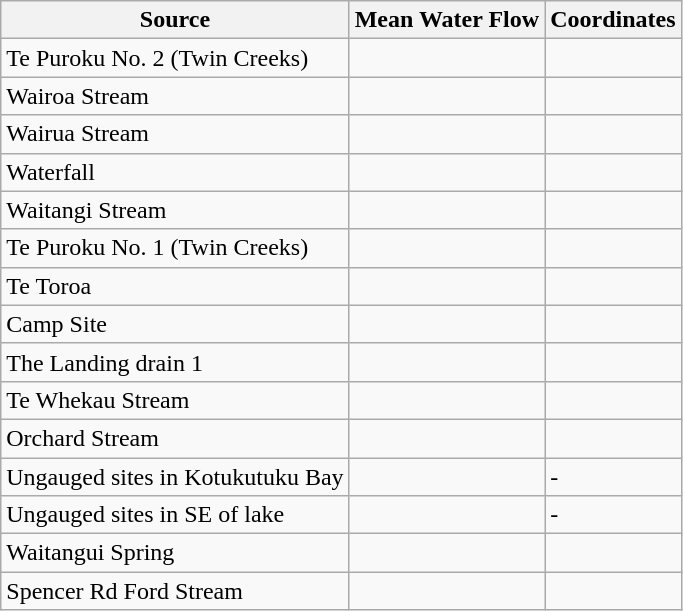<table class="wikitable sortable">
<tr>
<th>Source</th>
<th>Mean Water Flow</th>
<th>Coordinates</th>
</tr>
<tr>
<td>Te Puroku No. 2 (Twin Creeks)</td>
<td></td>
<td><small></small></td>
</tr>
<tr>
<td>Wairoa Stream</td>
<td></td>
<td><small></small></td>
</tr>
<tr>
<td>Wairua Stream</td>
<td></td>
<td><small></small></td>
</tr>
<tr>
<td>Waterfall</td>
<td></td>
<td><small></small></td>
</tr>
<tr>
<td>Waitangi Stream</td>
<td></td>
<td><small></small></td>
</tr>
<tr>
<td>Te Puroku No. 1 (Twin Creeks)</td>
<td></td>
<td><small></small></td>
</tr>
<tr>
<td>Te Toroa</td>
<td></td>
<td><small></small></td>
</tr>
<tr>
<td>Camp Site</td>
<td></td>
<td><small></small></td>
</tr>
<tr>
<td>The Landing drain 1</td>
<td></td>
<td><small></small></td>
</tr>
<tr>
<td>Te Whekau Stream</td>
<td></td>
<td><small></small></td>
</tr>
<tr>
<td>Orchard Stream</td>
<td></td>
<td><small></small></td>
</tr>
<tr>
<td>Ungauged sites in Kotukutuku Bay</td>
<td></td>
<td>- </td>
</tr>
<tr>
<td>Ungauged sites in SE of lake</td>
<td></td>
<td>- </td>
</tr>
<tr>
<td>Waitangui Spring</td>
<td></td>
<td><small></small></td>
</tr>
<tr>
<td>Spencer Rd Ford Stream</td>
<td></td>
<td><small></small></td>
</tr>
</table>
